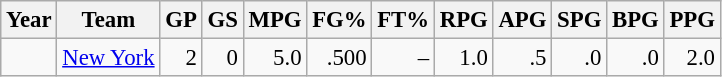<table class="wikitable sortable" style="font-size:95%; text-align:right;">
<tr>
<th>Year</th>
<th>Team</th>
<th>GP</th>
<th>GS</th>
<th>MPG</th>
<th>FG%</th>
<th>FT%</th>
<th>RPG</th>
<th>APG</th>
<th>SPG</th>
<th>BPG</th>
<th>PPG</th>
</tr>
<tr>
<td style="text-align:left;"></td>
<td style="text-align:left;"><a href='#'>New York</a></td>
<td>2</td>
<td>0</td>
<td>5.0</td>
<td>.500</td>
<td>–</td>
<td>1.0</td>
<td>.5</td>
<td>.0</td>
<td>.0</td>
<td>2.0</td>
</tr>
</table>
